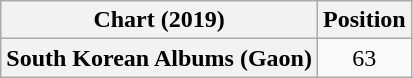<table class="wikitable plainrowheaders" style="text-align:center;">
<tr>
<th>Chart (2019)</th>
<th>Position</th>
</tr>
<tr>
<th scope="row">South Korean Albums (Gaon)</th>
<td>63</td>
</tr>
</table>
